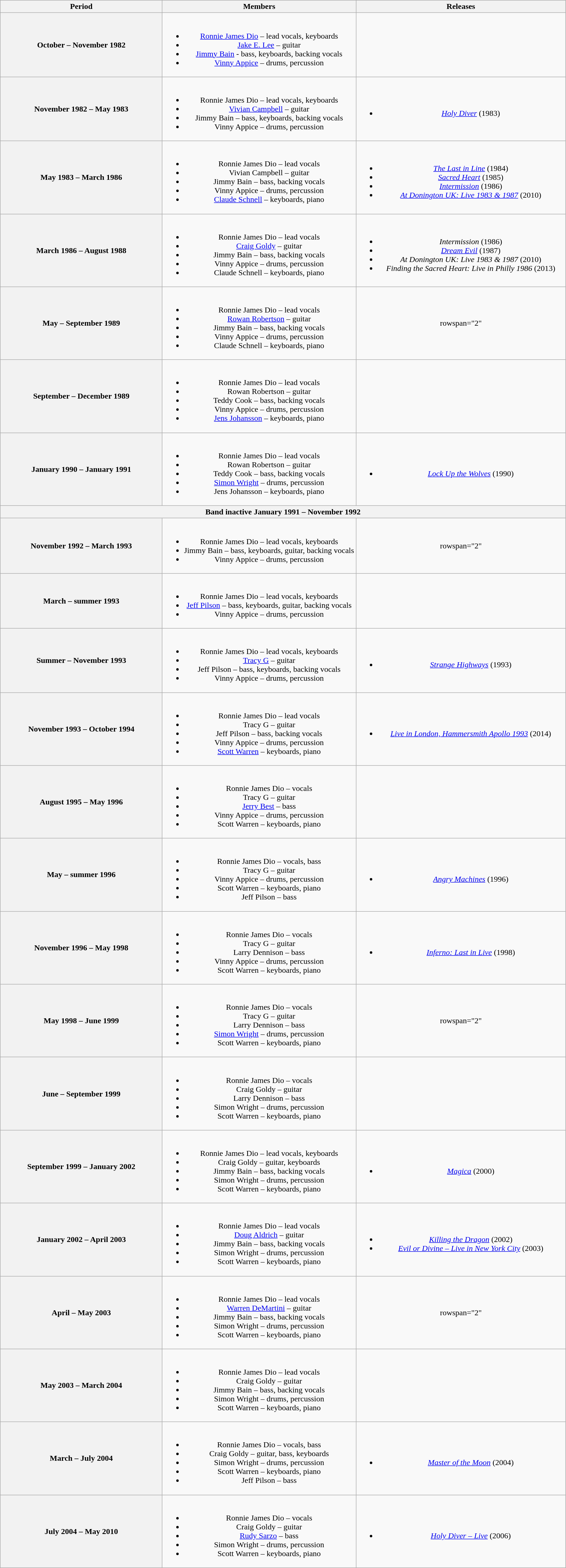<table class="wikitable plainrowheaders" style="text-align:center;">
<tr>
<th scope="col" style="width:20em;">Period</th>
<th scope="col" style="width:24em;">Members</th>
<th scope="col" style="width:26em;">Releases</th>
</tr>
<tr>
<th scope="col">October – November 1982</th>
<td><br><ul><li><a href='#'>Ronnie James Dio</a> – lead vocals, keyboards</li><li><a href='#'>Jake E. Lee</a> – guitar</li><li><a href='#'>Jimmy Bain</a> - bass, keyboards, backing vocals</li><li><a href='#'>Vinny Appice</a> – drums, percussion</li></ul></td>
<td></td>
</tr>
<tr>
<th scope="col">November 1982 – May 1983</th>
<td><br><ul><li>Ronnie James Dio – lead vocals, keyboards</li><li><a href='#'>Vivian Campbell</a> – guitar</li><li>Jimmy Bain – bass, keyboards, backing vocals</li><li>Vinny Appice – drums, percussion</li></ul></td>
<td><br><ul><li><em><a href='#'>Holy Diver</a></em> (1983)</li></ul></td>
</tr>
<tr>
<th scope="col">May 1983 – March 1986</th>
<td><br><ul><li>Ronnie James Dio – lead vocals</li><li>Vivian Campbell – guitar</li><li>Jimmy Bain – bass, backing vocals</li><li>Vinny Appice – drums, percussion</li><li><a href='#'>Claude Schnell</a> – keyboards, piano</li></ul></td>
<td><br><ul><li><em><a href='#'>The Last in Line</a></em> (1984)</li><li><em><a href='#'>Sacred Heart</a></em> (1985)</li><li><em><a href='#'>Intermission</a></em> (1986) </li><li><em><a href='#'>At Donington UK: Live 1983 & 1987</a></em> (2010)</li></ul></td>
</tr>
<tr>
<th scope="col">March 1986 – August 1988</th>
<td><br><ul><li>Ronnie James Dio – lead vocals</li><li><a href='#'>Craig Goldy</a> – guitar</li><li>Jimmy Bain – bass, backing vocals</li><li>Vinny Appice – drums, percussion</li><li>Claude Schnell – keyboards, piano</li></ul></td>
<td><br><ul><li><em>Intermission</em> (1986) </li><li><em><a href='#'>Dream Evil</a></em> (1987)</li><li><em>At Donington UK: Live 1983 & 1987</em> (2010)</li><li><em>Finding the Sacred Heart: Live in Philly 1986</em> (2013)</li></ul></td>
</tr>
<tr>
<th scope="col">May – September 1989</th>
<td><br><ul><li>Ronnie James Dio – lead vocals</li><li><a href='#'>Rowan Robertson</a> – guitar</li><li>Jimmy Bain – bass, backing vocals</li><li>Vinny Appice – drums, percussion</li><li>Claude Schnell – keyboards, piano</li></ul></td>
<td>rowspan="2" </td>
</tr>
<tr>
<th scope="col">September – December 1989</th>
<td><br><ul><li>Ronnie James Dio – lead vocals</li><li>Rowan Robertson – guitar</li><li>Teddy Cook – bass, backing vocals</li><li>Vinny Appice – drums, percussion</li><li><a href='#'>Jens Johansson</a> – keyboards, piano</li></ul></td>
</tr>
<tr>
<th scope="col">January 1990 – January 1991</th>
<td><br><ul><li>Ronnie James Dio – lead vocals</li><li>Rowan Robertson – guitar</li><li>Teddy Cook – bass, backing vocals</li><li><a href='#'>Simon Wright</a> – drums, percussion</li><li>Jens Johansson – keyboards, piano</li></ul></td>
<td><br><ul><li><em><a href='#'>Lock Up the Wolves</a></em> (1990)</li></ul></td>
</tr>
<tr>
<th scope="col" colspan="3">Band inactive January 1991 – November 1992</th>
</tr>
<tr>
<th scope="col">November 1992 – March 1993</th>
<td><br><ul><li>Ronnie James Dio – lead vocals, keyboards</li><li>Jimmy Bain – bass, keyboards, guitar, backing vocals</li><li>Vinny Appice – drums, percussion</li></ul></td>
<td>rowspan="2" </td>
</tr>
<tr>
<th scope="col">March – summer 1993</th>
<td><br><ul><li>Ronnie James Dio – lead vocals, keyboards</li><li><a href='#'>Jeff Pilson</a> – bass, keyboards, guitar, backing vocals</li><li>Vinny Appice – drums, percussion</li></ul></td>
</tr>
<tr>
<th scope="col">Summer – November 1993</th>
<td><br><ul><li>Ronnie James Dio – lead vocals, keyboards</li><li><a href='#'>Tracy G</a> – guitar</li><li>Jeff Pilson – bass, keyboards, backing vocals</li><li>Vinny Appice – drums, percussion</li></ul></td>
<td><br><ul><li><em><a href='#'>Strange Highways</a></em> (1993)</li></ul></td>
</tr>
<tr>
<th scope="col">November 1993 – October 1994</th>
<td><br><ul><li>Ronnie James Dio – lead vocals</li><li>Tracy G – guitar</li><li>Jeff Pilson – bass, backing vocals</li><li>Vinny Appice – drums, percussion</li><li><a href='#'>Scott Warren</a> – keyboards, piano</li></ul></td>
<td><br><ul><li><em><a href='#'>Live in London, Hammersmith Apollo 1993</a></em> (2014)</li></ul></td>
</tr>
<tr>
<th scope="col">August 1995 – May 1996</th>
<td><br><ul><li>Ronnie James Dio – vocals</li><li>Tracy G – guitar</li><li><a href='#'>Jerry Best</a> – bass</li><li>Vinny Appice – drums, percussion</li><li>Scott Warren – keyboards, piano</li></ul></td>
<td></td>
</tr>
<tr>
<th scope="col">May – summer 1996</th>
<td><br><ul><li>Ronnie James Dio – vocals, bass</li><li>Tracy G – guitar</li><li>Vinny Appice – drums, percussion</li><li>Scott Warren – keyboards, piano</li><li>Jeff Pilson – bass </li></ul></td>
<td><br><ul><li><em><a href='#'>Angry Machines</a></em> (1996)</li></ul></td>
</tr>
<tr>
<th scope="col">November 1996 – May 1998</th>
<td><br><ul><li>Ronnie James Dio – vocals</li><li>Tracy G – guitar</li><li>Larry Dennison – bass</li><li>Vinny Appice – drums, percussion</li><li>Scott Warren – keyboards, piano</li></ul></td>
<td><br><ul><li><em><a href='#'>Inferno: Last in Live</a></em> (1998)</li></ul></td>
</tr>
<tr>
<th scope="col">May 1998 – June 1999</th>
<td><br><ul><li>Ronnie James Dio – vocals</li><li>Tracy G – guitar</li><li>Larry Dennison – bass</li><li><a href='#'>Simon Wright</a> – drums, percussion</li><li>Scott Warren – keyboards, piano</li></ul></td>
<td>rowspan="2" </td>
</tr>
<tr>
<th scope="col">June – September 1999</th>
<td><br><ul><li>Ronnie James Dio – vocals</li><li>Craig Goldy – guitar</li><li>Larry Dennison – bass</li><li>Simon Wright – drums, percussion</li><li>Scott Warren – keyboards, piano</li></ul></td>
</tr>
<tr>
<th scope="col">September 1999 – January 2002</th>
<td><br><ul><li>Ronnie James Dio – lead vocals, keyboards</li><li>Craig Goldy – guitar, keyboards</li><li>Jimmy Bain – bass, backing vocals</li><li>Simon Wright – drums, percussion</li><li>Scott Warren – keyboards, piano</li></ul></td>
<td><br><ul><li><em><a href='#'>Magica</a></em> (2000)</li></ul></td>
</tr>
<tr>
<th scope="col">January 2002 – April 2003</th>
<td><br><ul><li>Ronnie James Dio – lead vocals</li><li><a href='#'>Doug Aldrich</a> – guitar</li><li>Jimmy Bain – bass, backing vocals</li><li>Simon Wright – drums, percussion</li><li>Scott Warren – keyboards, piano</li></ul></td>
<td><br><ul><li><em><a href='#'>Killing the Dragon</a></em> (2002)</li><li><em><a href='#'>Evil or Divine – Live in New York City</a></em> (2003)</li></ul></td>
</tr>
<tr>
<th scope="col">April – May 2003</th>
<td><br><ul><li>Ronnie James Dio – lead vocals</li><li><a href='#'>Warren DeMartini</a> – guitar</li><li>Jimmy Bain – bass, backing vocals</li><li>Simon Wright – drums, percussion</li><li>Scott Warren – keyboards, piano</li></ul></td>
<td>rowspan="2" </td>
</tr>
<tr>
<th scope="col">May 2003 – March 2004</th>
<td><br><ul><li>Ronnie James Dio – lead vocals</li><li>Craig Goldy – guitar</li><li>Jimmy Bain – bass, backing vocals</li><li>Simon Wright – drums, percussion</li><li>Scott Warren – keyboards, piano</li></ul></td>
</tr>
<tr>
<th scope="col">March – July 2004</th>
<td><br><ul><li>Ronnie James Dio – vocals, bass</li><li>Craig Goldy – guitar, bass, keyboards</li><li>Simon Wright – drums, percussion</li><li>Scott Warren – keyboards, piano</li><li>Jeff Pilson – bass </li></ul></td>
<td><br><ul><li><em><a href='#'>Master of the Moon</a></em> (2004)</li></ul></td>
</tr>
<tr>
<th scope="col">July 2004 – May 2010</th>
<td><br><ul><li>Ronnie James Dio – vocals</li><li>Craig Goldy – guitar</li><li><a href='#'>Rudy Sarzo</a> – bass</li><li>Simon Wright – drums, percussion</li><li>Scott Warren – keyboards, piano</li></ul></td>
<td><br><ul><li><em><a href='#'>Holy Diver – Live</a></em> (2006)<br></li></ul></td>
</tr>
</table>
